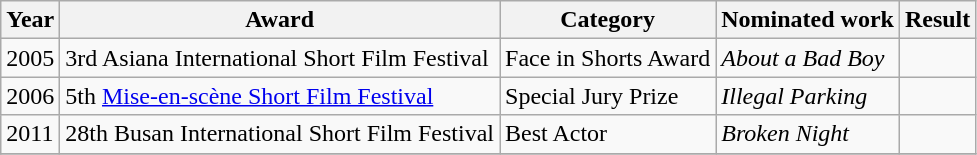<table class="wikitable sortable">
<tr>
<th>Year</th>
<th>Award</th>
<th>Category</th>
<th>Nominated work</th>
<th>Result</th>
</tr>
<tr>
<td>2005</td>
<td>3rd Asiana International Short Film Festival</td>
<td>Face in Shorts Award</td>
<td><em>About a Bad Boy</em></td>
<td></td>
</tr>
<tr>
<td>2006</td>
<td>5th <a href='#'>Mise-en-scène Short Film Festival</a></td>
<td>Special Jury Prize</td>
<td><em>Illegal Parking</em></td>
<td></td>
</tr>
<tr>
<td>2011</td>
<td>28th Busan International Short Film Festival</td>
<td>Best Actor </td>
<td><em>Broken Night</em></td>
<td></td>
</tr>
<tr>
</tr>
</table>
